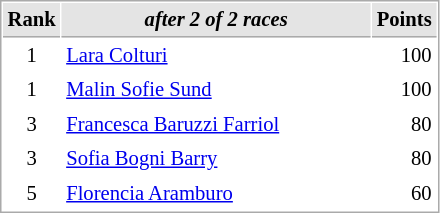<table cellspacing="1" cellpadding="3" style="border:1px solid #aaa; font-size:86%;">
<tr style="background:#e4e4e4;">
<th style="border-bottom:1px solid #aaa; width:10px;">Rank</th>
<th style="border-bottom:1px solid #aaa; width:200px; white-space:nowrap;"><em>after 2 of 2 races</em></th>
<th style="border-bottom:1px solid #aaa; width:20px;">Points</th>
</tr>
<tr>
<td style="text-align:center;">1</td>
<td> <a href='#'>Lara Colturi</a></td>
<td align="right">100</td>
</tr>
<tr>
<td style="text-align:center;">1</td>
<td> <a href='#'>Malin Sofie Sund</a></td>
<td align="right">100</td>
</tr>
<tr>
<td style="text-align:center;">3</td>
<td> <a href='#'>Francesca Baruzzi Farriol</a></td>
<td align="right">80</td>
</tr>
<tr>
<td style="text-align:center;">3</td>
<td> <a href='#'>Sofia Bogni Barry</a></td>
<td align="right">80</td>
</tr>
<tr>
<td style="text-align:center;">5</td>
<td> <a href='#'>Florencia Aramburo</a></td>
<td align="right">60</td>
</tr>
</table>
